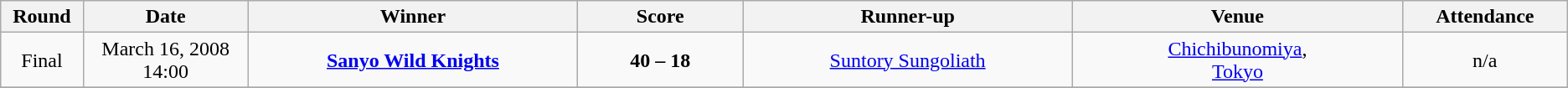<table class="wikitable" style="text-align: center;">
<tr>
<th width=5%>Round</th>
<th width=10%>Date</th>
<th width=20%>Winner</th>
<th width=10%>Score</th>
<th width=20%>Runner-up</th>
<th width=20%>Venue</th>
<th width=10%>Attendance</th>
</tr>
<tr>
<td>Final</td>
<td>March 16, 2008 14:00<br></td>
<td><strong><a href='#'>Sanyo Wild Knights</a></strong></td>
<td><strong>40 – 18</strong><br></td>
<td><a href='#'>Suntory Sungoliath</a></td>
<td><a href='#'>Chichibunomiya</a>,<br><a href='#'>Tokyo</a></td>
<td>n/a</td>
</tr>
<tr>
</tr>
</table>
